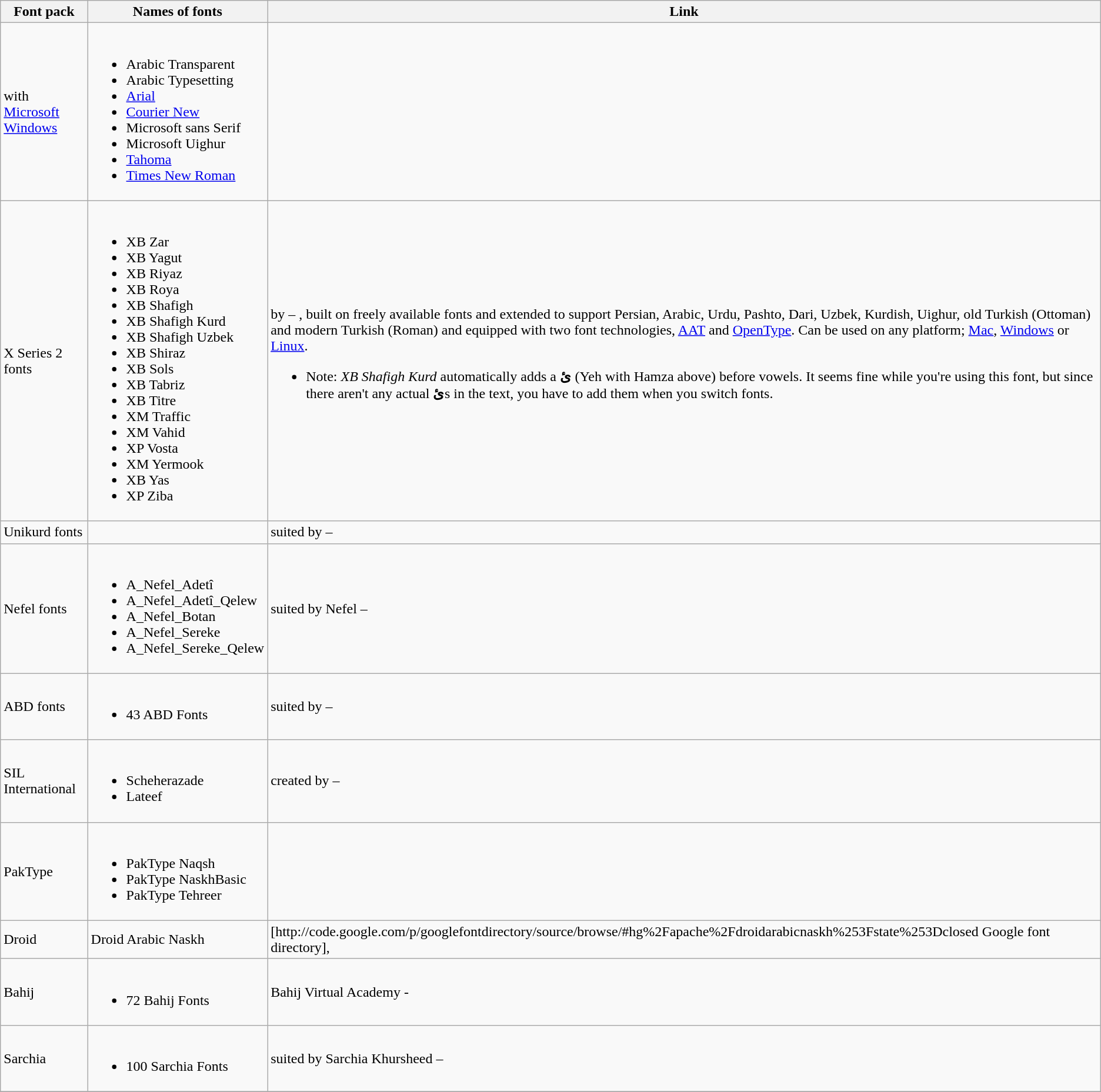<table class="wikitable">
<tr>
<th>Font pack</th>
<th>Names of fonts</th>
<th>Link</th>
</tr>
<tr>
<td>with <a href='#'>Microsoft Windows</a></td>
<td><br><ul><li>Arabic Transparent</li><li>Arabic Typesetting</li><li><a href='#'>Arial</a></li><li><a href='#'>Courier New</a></li><li>Microsoft sans Serif</li><li>Microsoft Uighur</li><li><a href='#'>Tahoma</a></li><li><a href='#'>Times New Roman</a></li></ul></td>
<td></td>
</tr>
<tr>
<td>X Series 2 fonts</td>
<td><br><ul><li>XB Zar</li><li>XB Yagut</li><li>XB Riyaz</li><li>XB Roya</li><li>XB Shafigh</li><li>XB Shafigh Kurd</li><li>XB Shafigh Uzbek</li><li>XB Shiraz</li><li>XB Sols</li><li>XB Tabriz</li><li>XB Titre</li><li>XM Traffic</li><li>XM Vahid</li><li>XP Vosta</li><li>XM Yermook</li><li>XB Yas</li><li>XP Ziba</li></ul></td>
<td>by  – , built on freely available fonts and extended to support Persian, Arabic, Urdu, Pashto, Dari, Uzbek, Kurdish, Uighur, old Turkish (Ottoman) and modern Turkish (Roman) and equipped with two font technologies, <a href='#'>AAT</a> and <a href='#'>OpenType</a>. Can be used on any platform; <a href='#'>Mac</a>, <a href='#'>Windows</a> or <a href='#'>Linux</a>.<br><ul><li>Note: <em>XB Shafigh Kurd</em> automatically adds a <strong>ئ</strong> (Yeh with Hamza above) before vowels. It seems fine while you're using this font, but since there aren't any actual <strong>ئ</strong>s in the text, you have to add them when you switch fonts.</li></ul></td>
</tr>
<tr>
<td>Unikurd fonts</td>
<td><br></td>
<td>suited by  – </td>
</tr>
<tr>
<td>Nefel fonts</td>
<td><br><ul><li>A_Nefel_Adetî</li><li>A_Nefel_Adetî_Qelew</li><li>A_Nefel_Botan</li><li>A_Nefel_Sereke</li><li>A_Nefel_Sereke_Qelew</li></ul></td>
<td>suited by Nefel – </td>
</tr>
<tr>
<td>ABD fonts</td>
<td><br><ul><li>43 ABD Fonts</li></ul></td>
<td>suited by   – </td>
</tr>
<tr>
<td>SIL International</td>
<td><br><ul><li>Scheherazade</li><li>Lateef</li></ul></td>
<td>created by  – </td>
</tr>
<tr>
<td>PakType</td>
<td><br><ul><li>PakType Naqsh</li><li>PakType NaskhBasic</li><li>PakType Tehreer</li></ul></td>
<td></td>
</tr>
<tr>
<td>Droid</td>
<td>Droid Arabic Naskh</td>
<td>[http://code.google.com/p/googlefontdirectory/source/browse/#hg%2Fapache%2Fdroidarabicnaskh%253Fstate%253Dclosed Google font directory], </td>
</tr>
<tr>
<td>Bahij</td>
<td><br><ul><li>72 Bahij Fonts</li></ul></td>
<td>Bahij Virtual Academy - </td>
</tr>
<tr>
<td>Sarchia</td>
<td><br><ul><li>100 Sarchia Fonts</li></ul></td>
<td>suited by Sarchia Khursheed – </td>
</tr>
<tr>
</tr>
</table>
